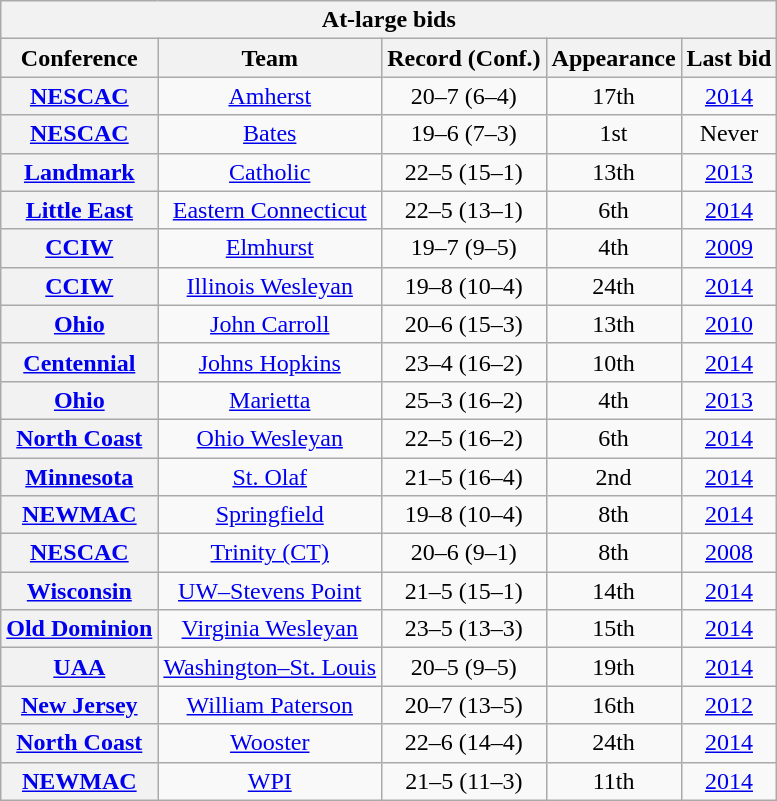<table class="wikitable sortable plainrowheaders" style="text-align:center;">
<tr>
<th colspan="8" style=>At-large bids</th>
</tr>
<tr>
<th scope="col">Conference</th>
<th scope="col">Team</th>
<th scope="col">Record (Conf.)</th>
<th scope="col" data-sort-type="number">Appearance</th>
<th scope="col">Last bid</th>
</tr>
<tr>
<th><a href='#'>NESCAC</a></th>
<td><a href='#'>Amherst</a></td>
<td>20–7 (6–4)</td>
<td>17th</td>
<td><a href='#'>2014</a></td>
</tr>
<tr>
<th><a href='#'>NESCAC</a></th>
<td><a href='#'>Bates</a></td>
<td>19–6 (7–3)</td>
<td>1st</td>
<td>Never</td>
</tr>
<tr>
<th><a href='#'>Landmark</a></th>
<td><a href='#'>Catholic</a></td>
<td>22–5 (15–1)</td>
<td>13th</td>
<td><a href='#'>2013</a></td>
</tr>
<tr>
<th><a href='#'>Little East</a></th>
<td><a href='#'>Eastern Connecticut</a></td>
<td>22–5 (13–1)</td>
<td>6th</td>
<td><a href='#'>2014</a></td>
</tr>
<tr>
<th><a href='#'>CCIW</a></th>
<td><a href='#'>Elmhurst</a></td>
<td>19–7 (9–5)</td>
<td>4th</td>
<td><a href='#'>2009</a></td>
</tr>
<tr>
<th><a href='#'>CCIW</a></th>
<td><a href='#'>Illinois Wesleyan</a></td>
<td>19–8 (10–4)</td>
<td>24th</td>
<td><a href='#'>2014</a></td>
</tr>
<tr>
<th><a href='#'>Ohio</a></th>
<td><a href='#'>John Carroll</a></td>
<td>20–6 (15–3)</td>
<td>13th</td>
<td><a href='#'>2010</a></td>
</tr>
<tr>
<th><a href='#'>Centennial</a></th>
<td><a href='#'>Johns Hopkins</a></td>
<td>23–4 (16–2)</td>
<td>10th</td>
<td><a href='#'>2014</a></td>
</tr>
<tr>
<th><a href='#'>Ohio</a></th>
<td><a href='#'>Marietta</a></td>
<td>25–3 (16–2)</td>
<td>4th</td>
<td><a href='#'>2013</a></td>
</tr>
<tr>
<th><a href='#'>North Coast</a></th>
<td><a href='#'>Ohio Wesleyan</a></td>
<td>22–5 (16–2)</td>
<td>6th</td>
<td><a href='#'>2014</a></td>
</tr>
<tr>
<th><a href='#'>Minnesota</a></th>
<td><a href='#'>St. Olaf</a></td>
<td>21–5 (16–4)</td>
<td>2nd</td>
<td><a href='#'>2014</a></td>
</tr>
<tr>
<th><a href='#'>NEWMAC</a></th>
<td><a href='#'>Springfield</a></td>
<td>19–8 (10–4)</td>
<td>8th</td>
<td><a href='#'>2014</a></td>
</tr>
<tr>
<th><a href='#'>NESCAC</a></th>
<td><a href='#'>Trinity (CT)</a></td>
<td>20–6 (9–1)</td>
<td>8th</td>
<td><a href='#'>2008</a></td>
</tr>
<tr>
<th><a href='#'>Wisconsin</a></th>
<td><a href='#'>UW–Stevens Point</a></td>
<td>21–5 (15–1)</td>
<td>14th</td>
<td><a href='#'>2014</a></td>
</tr>
<tr>
<th><a href='#'>Old Dominion</a></th>
<td><a href='#'>Virginia Wesleyan</a></td>
<td>23–5 (13–3)</td>
<td>15th</td>
<td><a href='#'>2014</a></td>
</tr>
<tr>
<th><a href='#'>UAA</a></th>
<td><a href='#'>Washington–St. Louis</a></td>
<td>20–5 (9–5)</td>
<td>19th</td>
<td><a href='#'>2014</a></td>
</tr>
<tr>
<th><a href='#'>New Jersey</a></th>
<td><a href='#'>William Paterson</a></td>
<td>20–7 (13–5)</td>
<td>16th</td>
<td><a href='#'>2012</a></td>
</tr>
<tr>
<th><a href='#'>North Coast</a></th>
<td><a href='#'>Wooster</a></td>
<td>22–6 (14–4)</td>
<td>24th</td>
<td><a href='#'>2014</a></td>
</tr>
<tr>
<th><a href='#'>NEWMAC</a></th>
<td><a href='#'>WPI</a></td>
<td>21–5 (11–3)</td>
<td>11th</td>
<td><a href='#'>2014</a></td>
</tr>
</table>
